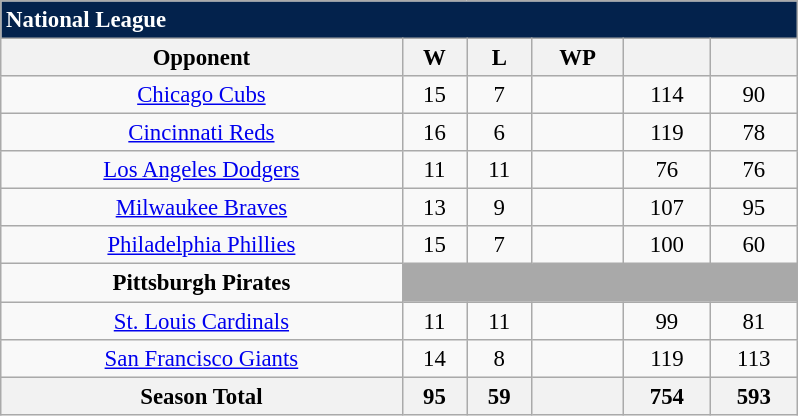<table class="wikitable" style="font-size:95%; text-align:center; width:35em;margin:0.5em auto;">
<tr>
<td colspan="7" style="text-align:left; background:#03224c;color:#fff"><strong>National League</strong></td>
</tr>
<tr>
<th>Opponent</th>
<th>W</th>
<th>L</th>
<th>WP</th>
<th></th>
<th></th>
</tr>
<tr>
<td><a href='#'>Chicago Cubs</a></td>
<td>15</td>
<td>7</td>
<td></td>
<td>114</td>
<td>90</td>
</tr>
<tr>
<td><a href='#'>Cincinnati Reds</a></td>
<td>16</td>
<td>6</td>
<td></td>
<td>119</td>
<td>78</td>
</tr>
<tr>
<td><a href='#'>Los Angeles Dodgers</a></td>
<td>11</td>
<td>11</td>
<td></td>
<td>76</td>
<td>76</td>
</tr>
<tr>
<td><a href='#'>Milwaukee Braves</a></td>
<td>13</td>
<td>9</td>
<td></td>
<td>107</td>
<td>95</td>
</tr>
<tr>
<td><a href='#'>Philadelphia Phillies</a></td>
<td>15</td>
<td>7</td>
<td></td>
<td>100</td>
<td>60</td>
</tr>
<tr>
<td><strong>Pittsburgh Pirates</strong></td>
<td colspan=5 style="background:darkgray;"></td>
</tr>
<tr>
<td><a href='#'>St. Louis Cardinals</a></td>
<td>11</td>
<td>11</td>
<td></td>
<td>99</td>
<td>81</td>
</tr>
<tr>
<td><a href='#'>San Francisco Giants</a></td>
<td>14</td>
<td>8</td>
<td></td>
<td>119</td>
<td>113</td>
</tr>
<tr>
<th>Season Total</th>
<th>95</th>
<th>59</th>
<th></th>
<th>754</th>
<th>593</th>
</tr>
</table>
